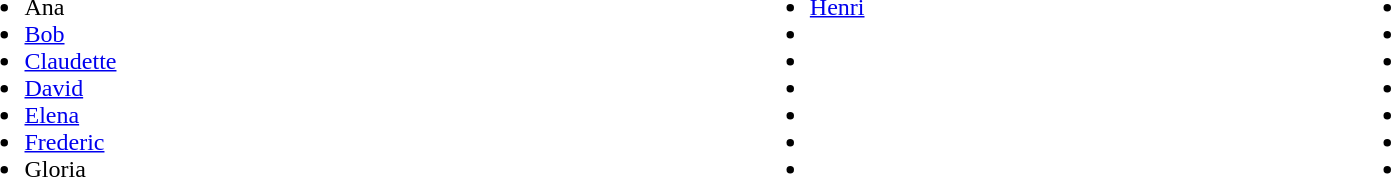<table width="90%">
<tr>
<td><br><ul><li>Ana</li><li><a href='#'>Bob</a></li><li><a href='#'>Claudette</a></li><li><a href='#'>David</a></li><li><a href='#'>Elena</a></li><li><a href='#'>Frederic</a></li><li>Gloria</li></ul></td>
<td><br><ul><li><a href='#'>Henri</a></li><li></li><li></li><li></li><li></li><li></li><li></li></ul></td>
<td><br><ul><li></li><li></li><li></li><li></li><li></li><li></li><li></li></ul></td>
</tr>
</table>
